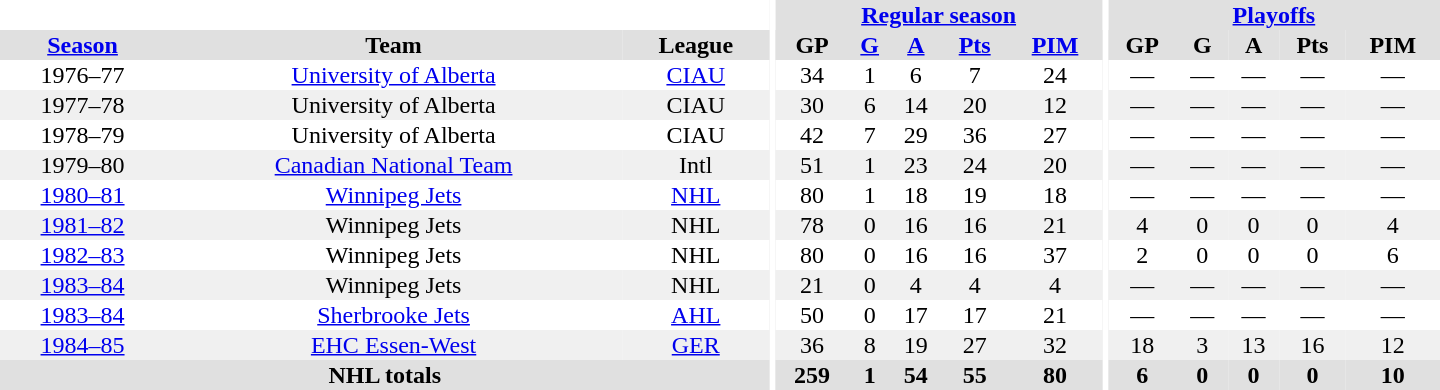<table border="0" cellpadding="1" cellspacing="0" style="text-align:center; width:60em">
<tr bgcolor="#e0e0e0">
<th colspan="3" bgcolor="#ffffff"></th>
<th rowspan="100" bgcolor="#ffffff"></th>
<th colspan="5"><a href='#'>Regular season</a></th>
<th rowspan="100" bgcolor="#ffffff"></th>
<th colspan="5"><a href='#'>Playoffs</a></th>
</tr>
<tr bgcolor="#e0e0e0">
<th><a href='#'>Season</a></th>
<th>Team</th>
<th>League</th>
<th>GP</th>
<th><a href='#'>G</a></th>
<th><a href='#'>A</a></th>
<th><a href='#'>Pts</a></th>
<th><a href='#'>PIM</a></th>
<th>GP</th>
<th>G</th>
<th>A</th>
<th>Pts</th>
<th>PIM</th>
</tr>
<tr>
<td>1976–77</td>
<td><a href='#'>University of Alberta</a></td>
<td><a href='#'>CIAU</a></td>
<td>34</td>
<td>1</td>
<td>6</td>
<td>7</td>
<td>24</td>
<td>—</td>
<td>—</td>
<td>—</td>
<td>—</td>
<td>—</td>
</tr>
<tr bgcolor="#f0f0f0">
<td>1977–78</td>
<td>University of Alberta</td>
<td>CIAU</td>
<td>30</td>
<td>6</td>
<td>14</td>
<td>20</td>
<td>12</td>
<td>—</td>
<td>—</td>
<td>—</td>
<td>—</td>
<td>—</td>
</tr>
<tr>
<td>1978–79</td>
<td>University of Alberta</td>
<td>CIAU</td>
<td>42</td>
<td>7</td>
<td>29</td>
<td>36</td>
<td>27</td>
<td>—</td>
<td>—</td>
<td>—</td>
<td>—</td>
<td>—</td>
</tr>
<tr bgcolor="#f0f0f0">
<td>1979–80</td>
<td><a href='#'>Canadian National Team</a></td>
<td>Intl</td>
<td>51</td>
<td>1</td>
<td>23</td>
<td>24</td>
<td>20</td>
<td>—</td>
<td>—</td>
<td>—</td>
<td>—</td>
<td>—</td>
</tr>
<tr>
<td><a href='#'>1980–81</a></td>
<td><a href='#'>Winnipeg Jets</a></td>
<td><a href='#'>NHL</a></td>
<td>80</td>
<td>1</td>
<td>18</td>
<td>19</td>
<td>18</td>
<td>—</td>
<td>—</td>
<td>—</td>
<td>—</td>
<td>—</td>
</tr>
<tr bgcolor="#f0f0f0">
<td><a href='#'>1981–82</a></td>
<td>Winnipeg Jets</td>
<td>NHL</td>
<td>78</td>
<td>0</td>
<td>16</td>
<td>16</td>
<td>21</td>
<td>4</td>
<td>0</td>
<td>0</td>
<td>0</td>
<td>4</td>
</tr>
<tr>
<td><a href='#'>1982–83</a></td>
<td>Winnipeg Jets</td>
<td>NHL</td>
<td>80</td>
<td>0</td>
<td>16</td>
<td>16</td>
<td>37</td>
<td>2</td>
<td>0</td>
<td>0</td>
<td>0</td>
<td>6</td>
</tr>
<tr bgcolor="#f0f0f0">
<td><a href='#'>1983–84</a></td>
<td>Winnipeg Jets</td>
<td>NHL</td>
<td>21</td>
<td>0</td>
<td>4</td>
<td>4</td>
<td>4</td>
<td>—</td>
<td>—</td>
<td>—</td>
<td>—</td>
<td>—</td>
</tr>
<tr>
<td><a href='#'>1983–84</a></td>
<td><a href='#'>Sherbrooke Jets</a></td>
<td><a href='#'>AHL</a></td>
<td>50</td>
<td>0</td>
<td>17</td>
<td>17</td>
<td>21</td>
<td>—</td>
<td>—</td>
<td>—</td>
<td>—</td>
<td>—</td>
</tr>
<tr bgcolor="#f0f0f0">
<td><a href='#'>1984–85</a></td>
<td><a href='#'>EHC Essen-West</a></td>
<td><a href='#'>GER</a></td>
<td>36</td>
<td>8</td>
<td>19</td>
<td>27</td>
<td>32</td>
<td>18</td>
<td>3</td>
<td>13</td>
<td>16</td>
<td>12</td>
</tr>
<tr bgcolor="#e0e0e0">
<th colspan="3">NHL totals</th>
<th>259</th>
<th>1</th>
<th>54</th>
<th>55</th>
<th>80</th>
<th>6</th>
<th>0</th>
<th>0</th>
<th>0</th>
<th>10</th>
</tr>
</table>
